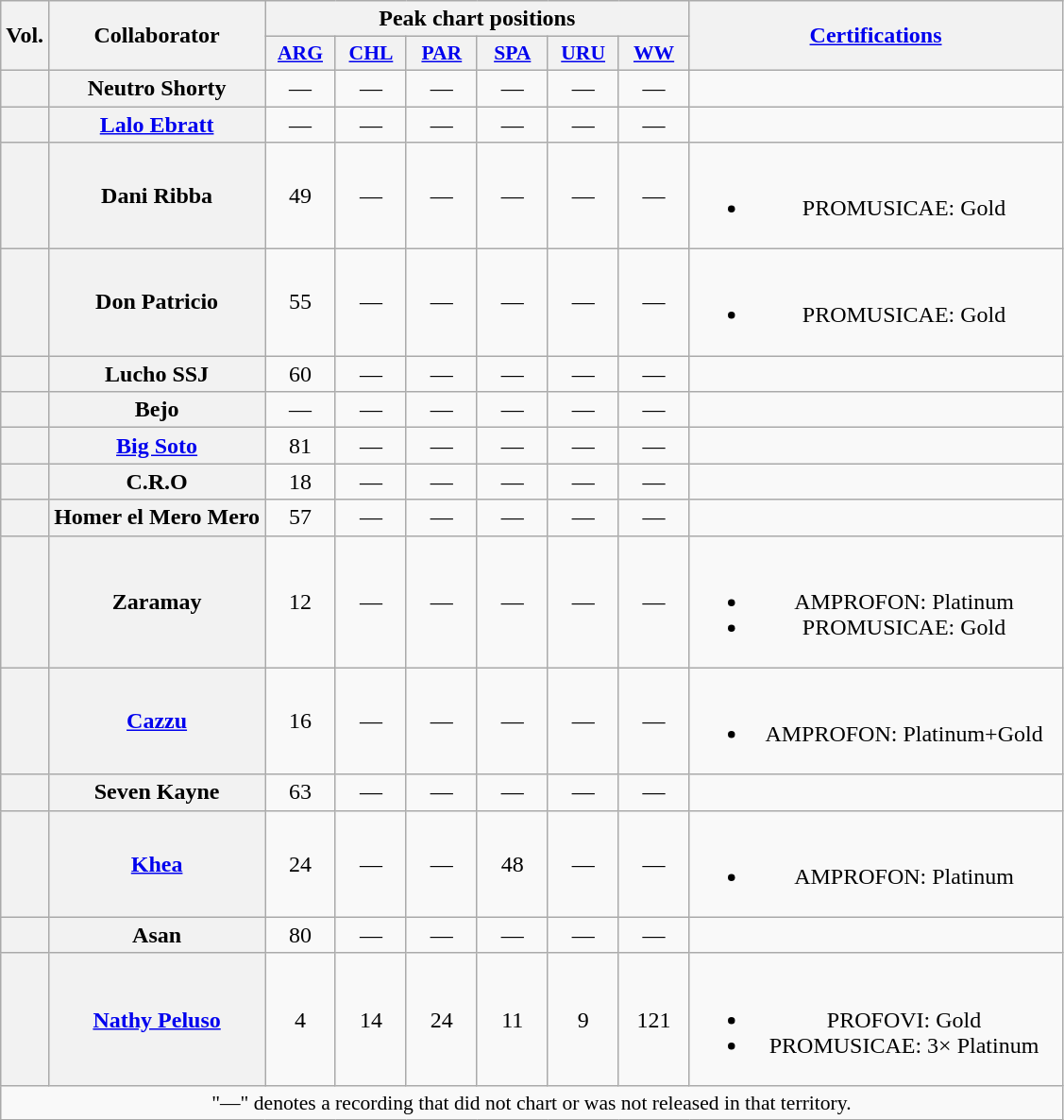<table class="wikitable plainrowheaders" style="text-align:center;">
<tr>
<th scope="col" rowspan="2">Vol.</th>
<th scope="col" rowspan="2">Collaborator</th>
<th scope="col" colspan="6">Peak chart positions</th>
<th scope="col" rowspan="2" style="width:16em;"><a href='#'>Certifications</a></th>
</tr>
<tr>
<th scope="col" style="width:3em;font-size:90%;"><a href='#'>ARG</a><br></th>
<th scope="col" style="width:3em;font-size:90%;"><a href='#'>CHL</a><br></th>
<th scope="col" style="width:3em;font-size:90%;"><a href='#'>PAR</a><br></th>
<th scope="col" style="width:3em;font-size:90%;"><a href='#'>SPA</a><br></th>
<th scope="col" style="width:3em;font-size:90%;"><a href='#'>URU</a><br></th>
<th scope="col" style="width:3em;font-size:90%;"><a href='#'>WW</a><br></th>
</tr>
<tr>
<th scope="row"></th>
<th scope="row">Neutro Shorty</th>
<td>—</td>
<td>—</td>
<td>—</td>
<td>—</td>
<td>—</td>
<td>—</td>
<td></td>
</tr>
<tr>
<th scope="row"></th>
<th scope="row"><a href='#'>Lalo Ebratt</a></th>
<td>—</td>
<td>—</td>
<td>—</td>
<td>—</td>
<td>—</td>
<td>—</td>
<td></td>
</tr>
<tr>
<th scope="row"></th>
<th scope="row">Dani Ribba</th>
<td>49</td>
<td>—</td>
<td>—</td>
<td>—</td>
<td>—</td>
<td>—</td>
<td><br><ul><li>PROMUSICAE: Gold</li></ul></td>
</tr>
<tr>
<th scope="row"></th>
<th scope="row">Don Patricio</th>
<td>55</td>
<td>—</td>
<td>—</td>
<td>—</td>
<td>—</td>
<td>—</td>
<td><br><ul><li>PROMUSICAE: Gold</li></ul></td>
</tr>
<tr>
<th scope="row"></th>
<th scope="row">Lucho SSJ</th>
<td>60</td>
<td>—</td>
<td>—</td>
<td>—</td>
<td>—</td>
<td>—</td>
<td></td>
</tr>
<tr>
<th scope="row"></th>
<th scope="row">Bejo</th>
<td>—</td>
<td>—</td>
<td>—</td>
<td>—</td>
<td>—</td>
<td>—</td>
<td></td>
</tr>
<tr>
<th scope="row"></th>
<th scope="row"><a href='#'>Big Soto</a></th>
<td>81</td>
<td>—</td>
<td>—</td>
<td>—</td>
<td>—</td>
<td>—</td>
<td></td>
</tr>
<tr>
<th scope="row"></th>
<th scope="row">C.R.O</th>
<td>18</td>
<td>—</td>
<td>—</td>
<td>—</td>
<td>—</td>
<td>—</td>
<td></td>
</tr>
<tr>
<th scope="row"></th>
<th scope="row">Homer el Mero Mero</th>
<td>57</td>
<td>—</td>
<td>—</td>
<td>—</td>
<td>—</td>
<td>—</td>
<td></td>
</tr>
<tr>
<th scope="row"></th>
<th scope="row">Zaramay</th>
<td>12</td>
<td>—</td>
<td>—</td>
<td>—</td>
<td>—</td>
<td>—</td>
<td><br><ul><li>AMPROFON: Platinum</li><li>PROMUSICAE: Gold</li></ul></td>
</tr>
<tr>
<th scope="row"></th>
<th scope="row"><a href='#'>Cazzu</a></th>
<td>16</td>
<td>—</td>
<td>—</td>
<td>—</td>
<td>—</td>
<td>—</td>
<td><br><ul><li>AMPROFON: Platinum+Gold</li></ul></td>
</tr>
<tr>
<th scope="row"></th>
<th scope="row">Seven Kayne</th>
<td>63</td>
<td>—</td>
<td>—</td>
<td>—</td>
<td>—</td>
<td>—</td>
<td></td>
</tr>
<tr>
<th scope="row"></th>
<th scope="row"><a href='#'>Khea</a></th>
<td>24</td>
<td>—</td>
<td>—</td>
<td>48</td>
<td>—</td>
<td>—</td>
<td><br><ul><li>AMPROFON: Platinum</li></ul></td>
</tr>
<tr>
<th scope="row"></th>
<th scope="row">Asan</th>
<td>80</td>
<td>—</td>
<td>—</td>
<td>—</td>
<td>—</td>
<td>—</td>
<td></td>
</tr>
<tr>
<th scope="row"></th>
<th scope="row"><a href='#'>Nathy Peluso</a></th>
<td>4</td>
<td>14</td>
<td>24</td>
<td>11</td>
<td>9</td>
<td>121</td>
<td><br><ul><li>PROFOVI: Gold</li><li>PROMUSICAE: 3× Platinum</li></ul></td>
</tr>
<tr>
<td colspan="14" style="font-size:90%">"—" denotes a recording that did not chart or was not released in that territory.</td>
</tr>
</table>
